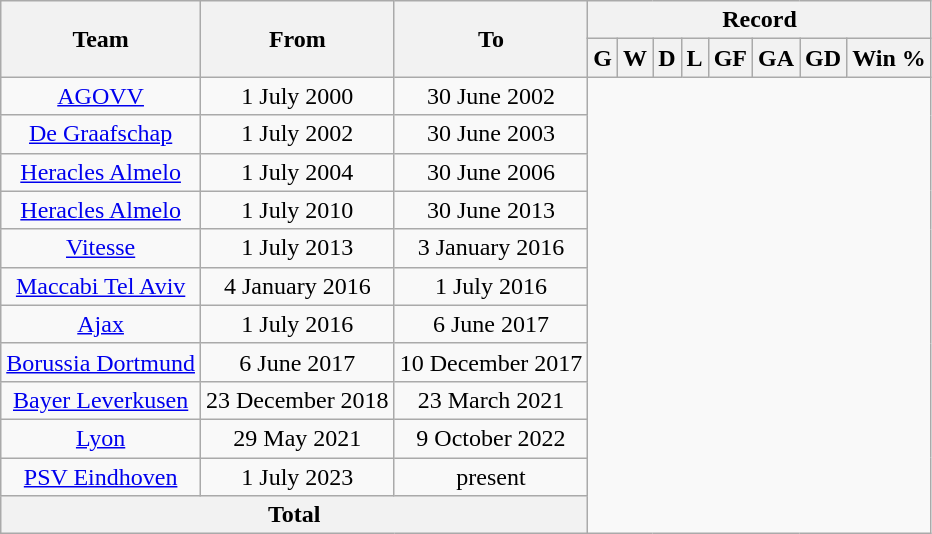<table class="wikitable" style="text-align: center">
<tr>
<th rowspan="2">Team</th>
<th rowspan="2">From</th>
<th rowspan="2">To</th>
<th colspan="8">Record</th>
</tr>
<tr>
<th>G</th>
<th>W</th>
<th>D</th>
<th>L</th>
<th>GF</th>
<th>GA</th>
<th>GD</th>
<th>Win %</th>
</tr>
<tr>
<td><a href='#'>AGOVV</a></td>
<td>1 July 2000</td>
<td>30 June 2002<br></td>
</tr>
<tr>
<td><a href='#'>De Graafschap</a></td>
<td>1 July 2002</td>
<td>30 June 2003<br></td>
</tr>
<tr>
<td><a href='#'>Heracles Almelo</a></td>
<td>1 July 2004</td>
<td>30 June 2006<br></td>
</tr>
<tr>
<td><a href='#'>Heracles Almelo</a></td>
<td>1 July 2010</td>
<td>30 June 2013<br></td>
</tr>
<tr>
<td><a href='#'>Vitesse</a></td>
<td>1 July 2013</td>
<td>3 January 2016<br></td>
</tr>
<tr>
<td><a href='#'>Maccabi Tel Aviv</a></td>
<td>4 January 2016</td>
<td>1 July 2016<br></td>
</tr>
<tr>
<td><a href='#'>Ajax</a></td>
<td>1 July 2016</td>
<td>6 June 2017<br></td>
</tr>
<tr>
<td><a href='#'>Borussia Dortmund</a></td>
<td>6 June 2017</td>
<td>10 December 2017<br></td>
</tr>
<tr>
<td><a href='#'>Bayer Leverkusen</a></td>
<td>23 December 2018</td>
<td>23 March 2021<br></td>
</tr>
<tr>
<td><a href='#'>Lyon</a></td>
<td>29 May 2021</td>
<td>9 October 2022<br></td>
</tr>
<tr>
<td><a href='#'>PSV Eindhoven</a></td>
<td>1 July 2023</td>
<td>present<br></td>
</tr>
<tr>
<th colspan="3">Total<br></th>
</tr>
</table>
